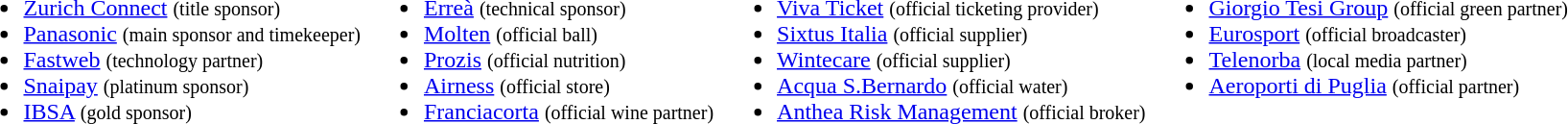<table>
<tr style="vertical-align: top;">
<td><br><ul><li><a href='#'>Zurich Connect</a> <small>(title sponsor)</small></li><li><a href='#'>Panasonic</a> <small>(main sponsor and timekeeper)</small></li><li><a href='#'>Fastweb</a> <small>(technology partner)</small></li><li><a href='#'>Snaipay</a> <small>(platinum sponsor)</small></li><li><a href='#'>IBSA</a> <small>(gold sponsor)</small></li></ul></td>
<td><br><ul><li><a href='#'>Erreà</a> <small>(technical sponsor)</small></li><li><a href='#'>Molten</a> <small>(official ball)</small></li><li><a href='#'>Prozis</a> <small>(official nutrition)</small></li><li><a href='#'>Airness</a> <small>(official store)</small></li><li><a href='#'>Franciacorta</a> <small>(official wine partner)</small></li></ul></td>
<td><br><ul><li><a href='#'>Viva Ticket</a> <small>(official ticketing provider)</small></li><li><a href='#'>Sixtus Italia</a> <small>(official supplier)</small></li><li><a href='#'>Wintecare</a> <small>(official supplier)</small></li><li><a href='#'>Acqua S.Bernardo</a> <small>(official water)</small></li><li><a href='#'>Anthea Risk Management</a> <small>(official broker)</small></li></ul></td>
<td><br><ul><li><a href='#'>Giorgio Tesi Group</a> <small>(official green partner)</small></li><li><a href='#'>Eurosport</a> <small>(official broadcaster)</small></li><li><a href='#'>Telenorba</a> <small>(local media partner)</small></li><li><a href='#'>Aeroporti di Puglia</a> <small>(official partner)</small></li></ul></td>
<td></td>
</tr>
</table>
